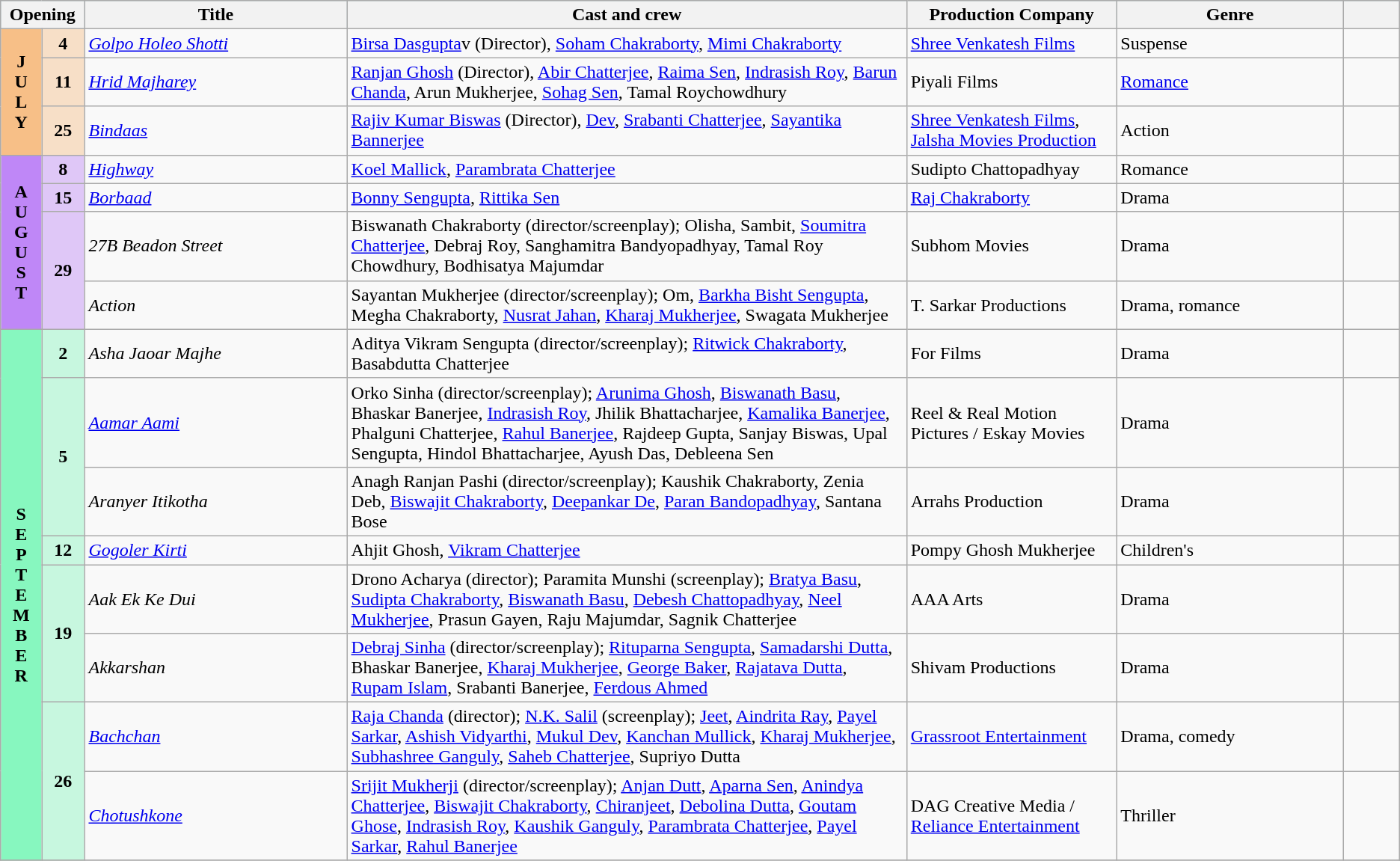<table class="wikitable sortable">
<tr style="background:#b0e0e6; text-align:center;">
<th colspan="2" style="width:6%;">Opening</th>
<th>Title</th>
<th style="width:40%;">Cast and crew</th>
<th style="width:15%;">Production Company</th>
<th>Genre</th>
<th style="width:4%;"></th>
</tr>
<tr>
<th rowspan="3" style="text-align:center; background:#f7bf87">J<br>U<br>L<br>Y</th>
<td rowspan="1" style="text-align:center; background:#f7dfc7"><strong>4</strong></td>
<td><em><a href='#'>Golpo Holeo Shotti</a></em></td>
<td><a href='#'>Birsa Dasgupta</a>v (Director), <a href='#'>Soham Chakraborty</a>, <a href='#'>Mimi Chakraborty</a></td>
<td><a href='#'>Shree Venkatesh Films</a></td>
<td>Suspense</td>
<td></td>
</tr>
<tr>
<td rowspan="1" style="text-align:center; background:#f7dfc7"><strong>11</strong></td>
<td><em><a href='#'>Hrid Majharey</a></em></td>
<td><a href='#'>Ranjan Ghosh</a> (Director), <a href='#'>Abir Chatterjee</a>, <a href='#'>Raima Sen</a>, <a href='#'>Indrasish Roy</a>, <a href='#'>Barun Chanda</a>, Arun Mukherjee, <a href='#'>Sohag Sen</a>, Tamal Roychowdhury</td>
<td>Piyali Films</td>
<td><a href='#'>Romance</a></td>
<td></td>
</tr>
<tr>
<td rowspan="1" style="text-align:center; background:#f7dfc7"><strong>25</strong></td>
<td><em><a href='#'>Bindaas</a></em></td>
<td><a href='#'>Rajiv Kumar Biswas</a> (Director), <a href='#'>Dev</a>, <a href='#'>Srabanti Chatterjee</a>, <a href='#'>Sayantika Bannerjee</a></td>
<td><a href='#'>Shree Venkatesh Films</a>, <a href='#'>Jalsha Movies Production</a></td>
<td>Action</td>
<td></td>
</tr>
<tr>
<th rowspan="4" style="text-align:center; background:#bf87f7;">A<br>U<br>G<br>U<br>S<br>T</th>
<td rowspan="1" style="text-align:center; background:#dfc7f7;"><strong>8</strong></td>
<td><em><a href='#'>Highway</a></em></td>
<td><a href='#'>Koel Mallick</a>, <a href='#'>Parambrata Chatterjee</a></td>
<td>Sudipto Chattopadhyay</td>
<td>Romance</td>
<td></td>
</tr>
<tr>
<td rowspan="1" style="text-align:center; background:#dfc7f7;"><strong>15</strong></td>
<td><em><a href='#'>Borbaad</a></em></td>
<td><a href='#'>Bonny Sengupta</a>, <a href='#'>Rittika Sen</a></td>
<td><a href='#'>Raj Chakraborty</a></td>
<td>Drama</td>
<td></td>
</tr>
<tr>
<td rowspan="2" style="text-align:center; background:#dfc7f7;"><strong>29</strong></td>
<td><em>27B Beadon Street</em></td>
<td>Biswanath Chakraborty (director/screenplay); Olisha, Sambit, <a href='#'>Soumitra Chatterjee</a>, Debraj Roy, Sanghamitra Bandyopadhyay, Tamal Roy Chowdhury, Bodhisatya Majumdar</td>
<td>Subhom Movies</td>
<td>Drama</td>
<td></td>
</tr>
<tr>
<td><em>Action</em></td>
<td>Sayantan Mukherjee (director/screenplay); Om, <a href='#'>Barkha Bisht Sengupta</a>, Megha Chakraborty, <a href='#'>Nusrat Jahan</a>, <a href='#'>Kharaj Mukherjee</a>, Swagata Mukherjee</td>
<td>T. Sarkar Productions</td>
<td>Drama, romance</td>
<td></td>
</tr>
<tr>
<th rowspan="8" style="text-align:center; background:#87f7bf;">S<br>E<br>P<br>T<br>E<br>M<br>B<br>E<br>R</th>
<td rowspan="1" style="text-align:center; background:#c7f7df;"><strong>2</strong></td>
<td><em>Asha Jaoar Majhe</em></td>
<td>Aditya Vikram Sengupta (director/screenplay); <a href='#'>Ritwick Chakraborty</a>, Basabdutta Chatterjee</td>
<td>For Films</td>
<td>Drama</td>
<td></td>
</tr>
<tr>
<td rowspan="2" style="text-align:center; background:#c7f7df;"><strong>5</strong></td>
<td><em><a href='#'>Aamar Aami</a></em></td>
<td>Orko Sinha (director/screenplay); <a href='#'>Arunima Ghosh</a>, <a href='#'>Biswanath Basu</a>, Bhaskar Banerjee, <a href='#'>Indrasish Roy</a>, Jhilik Bhattacharjee, <a href='#'>Kamalika Banerjee</a>, Phalguni Chatterjee, <a href='#'>Rahul Banerjee</a>, Rajdeep Gupta, Sanjay Biswas, Upal Sengupta, Hindol Bhattacharjee, Ayush Das, Debleena Sen</td>
<td>Reel & Real Motion Pictures / Eskay Movies</td>
<td>Drama</td>
<td></td>
</tr>
<tr>
<td><em>Aranyer Itikotha</em></td>
<td>Anagh Ranjan Pashi (director/screenplay); Kaushik Chakraborty, Zenia Deb, <a href='#'>Biswajit Chakraborty</a>, <a href='#'>Deepankar De</a>, <a href='#'>Paran Bandopadhyay</a>, Santana Bose</td>
<td>Arrahs Production</td>
<td>Drama</td>
<td></td>
</tr>
<tr>
<td rowspan="1" style="text-align:center; background:#c7f7df;"><strong>12</strong></td>
<td><em><a href='#'>Gogoler Kirti</a></em></td>
<td>Ahjit Ghosh, <a href='#'>Vikram Chatterjee</a></td>
<td>Pompy Ghosh Mukherjee</td>
<td>Children's</td>
<td></td>
</tr>
<tr>
<td rowspan="2" style="text-align:center; background:#c7f7df;"><strong>19</strong></td>
<td><em>Aak Ek Ke Dui</em></td>
<td>Drono Acharya (director); Paramita Munshi (screenplay); <a href='#'>Bratya Basu</a>, <a href='#'>Sudipta Chakraborty</a>, <a href='#'>Biswanath Basu</a>, <a href='#'>Debesh Chattopadhyay</a>, <a href='#'>Neel Mukherjee</a>, Prasun Gayen, Raju Majumdar, Sagnik Chatterjee</td>
<td>AAA Arts</td>
<td>Drama</td>
<td></td>
</tr>
<tr>
<td><em>Akkarshan</em></td>
<td><a href='#'>Debraj Sinha</a> (director/screenplay); <a href='#'>Rituparna Sengupta</a>, <a href='#'>Samadarshi Dutta</a>, Bhaskar Banerjee, <a href='#'>Kharaj Mukherjee</a>, <a href='#'>George Baker</a>, <a href='#'>Rajatava Dutta</a>, <a href='#'>Rupam Islam</a>, Srabanti Banerjee, <a href='#'>Ferdous Ahmed</a></td>
<td>Shivam Productions</td>
<td>Drama</td>
<td></td>
</tr>
<tr>
<td rowspan="2" style="text-align:center; background:#c7f7df;"><strong>26</strong></td>
<td><em><a href='#'>Bachchan</a></em></td>
<td><a href='#'>Raja Chanda</a> (director); <a href='#'>N.K. Salil</a> (screenplay); <a href='#'>Jeet</a>, <a href='#'>Aindrita Ray</a>, <a href='#'>Payel Sarkar</a>, <a href='#'>Ashish Vidyarthi</a>, <a href='#'>Mukul Dev</a>, <a href='#'>Kanchan Mullick</a>, <a href='#'>Kharaj Mukherjee</a>, <a href='#'>Subhashree Ganguly</a>, <a href='#'>Saheb Chatterjee</a>, Supriyo Dutta</td>
<td><a href='#'>Grassroot Entertainment</a></td>
<td>Drama, comedy</td>
<td></td>
</tr>
<tr>
<td><em><a href='#'>Chotushkone</a></em></td>
<td><a href='#'>Srijit Mukherji</a> (director/screenplay); <a href='#'>Anjan Dutt</a>, <a href='#'>Aparna Sen</a>, <a href='#'>Anindya Chatterjee</a>, <a href='#'>Biswajit Chakraborty</a>, <a href='#'>Chiranjeet</a>, <a href='#'>Debolina Dutta</a>, <a href='#'>Goutam Ghose</a>, <a href='#'>Indrasish Roy</a>, <a href='#'>Kaushik Ganguly</a>, <a href='#'>Parambrata Chatterjee</a>, <a href='#'>Payel Sarkar</a>, <a href='#'>Rahul Banerjee</a></td>
<td>DAG Creative Media / <a href='#'>Reliance Entertainment</a></td>
<td>Thriller</td>
<td></td>
</tr>
<tr>
</tr>
</table>
